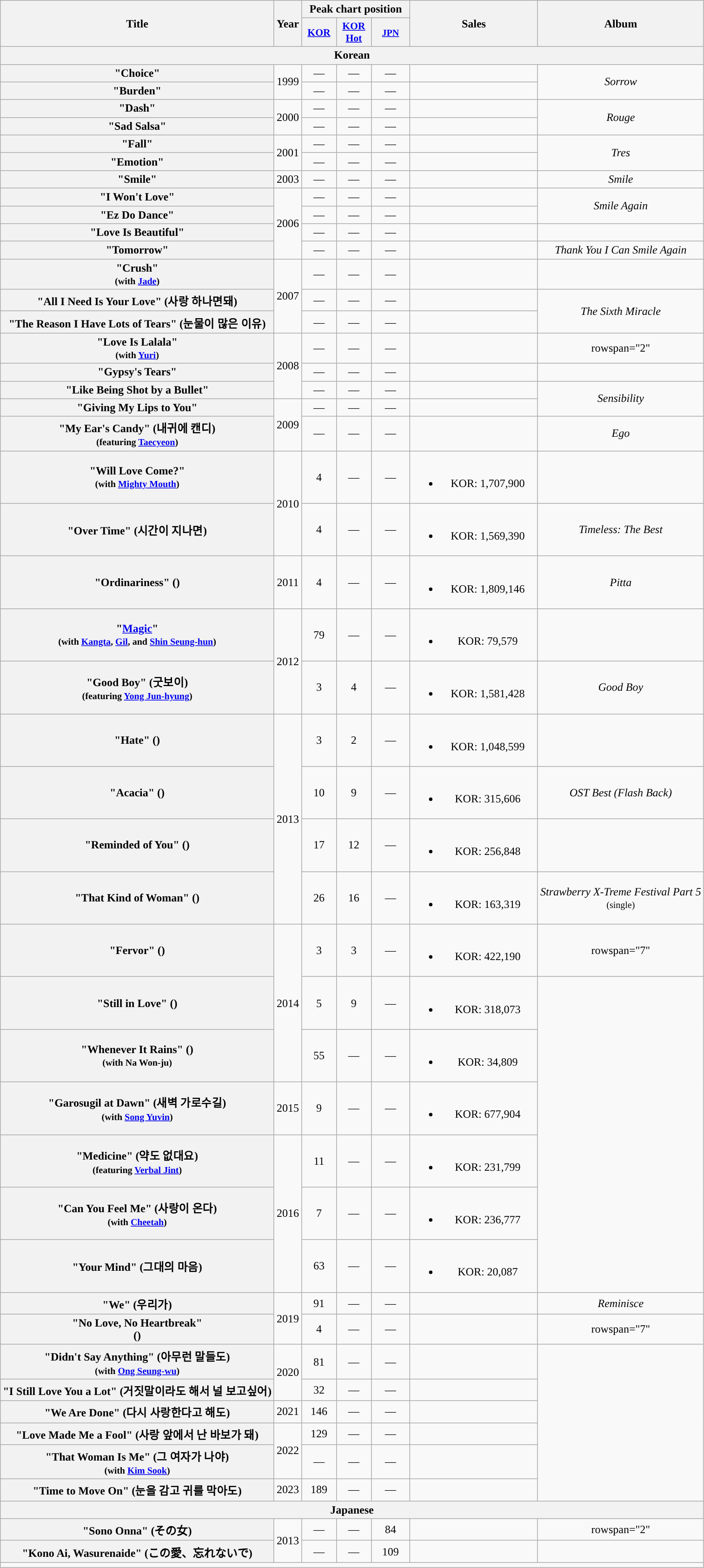<table class="wikitable plainrowheaders" style="text-align:center;">
<tr>
<th scope="col" rowspan="2">Title</th>
<th scope="col" rowspan="2">Year</th>
<th scope="col" colspan="3">Peak chart position</th>
<th scope="col" rowspan="2" style="width:11em;">Sales</th>
<th scope="col" rowspan="2">Album</th>
</tr>
<tr>
<th scope="col" style="width:3em;font-size:90%;"><a href='#'>KOR</a><br></th>
<th scope="col" style="width:3em;font-size:90%;"><a href='#'>KOR Hot</a><br></th>
<th scope="col" style="width:3em"><small><a href='#'>JPN</a></small><br></th>
</tr>
<tr>
<th colspan="7">Korean</th>
</tr>
<tr>
<th scope="row">"Choice"</th>
<td rowspan="2">1999</td>
<td>—</td>
<td>—</td>
<td>—</td>
<td></td>
<td rowspan="2"><em>Sorrow</em></td>
</tr>
<tr>
<th scope="row">"Burden"</th>
<td>—</td>
<td>—</td>
<td>—</td>
<td></td>
</tr>
<tr>
<th scope="row">"Dash"</th>
<td rowspan="2">2000</td>
<td>—</td>
<td>—</td>
<td>—</td>
<td></td>
<td rowspan="2"><em>Rouge</em></td>
</tr>
<tr>
<th scope="row">"Sad Salsa"</th>
<td>—</td>
<td>—</td>
<td>—</td>
</tr>
<tr>
<th scope="row">"Fall"</th>
<td rowspan="2">2001</td>
<td>—</td>
<td>—</td>
<td>—</td>
<td></td>
<td rowspan="2"><em>Tres</em></td>
</tr>
<tr>
<th scope="row">"Emotion"</th>
<td>—</td>
<td>—</td>
<td>—</td>
<td></td>
</tr>
<tr>
<th scope="row">"Smile"</th>
<td>2003</td>
<td>—</td>
<td>—</td>
<td>—</td>
<td></td>
<td><em>Smile</em></td>
</tr>
<tr>
<th scope="row">"I Won't Love"</th>
<td rowspan="4">2006</td>
<td>—</td>
<td>—</td>
<td>—</td>
<td></td>
<td rowspan="2"><em>Smile Again</em></td>
</tr>
<tr>
<th scope="row">"Ez Do Dance"</th>
<td>—</td>
<td>—</td>
<td>—</td>
<td></td>
</tr>
<tr>
<th scope="row">"Love Is Beautiful"</th>
<td>—</td>
<td>—</td>
<td>—</td>
<td></td>
<td></td>
</tr>
<tr>
<th scope="row">"Tomorrow"</th>
<td>—</td>
<td>—</td>
<td>—</td>
<td></td>
<td><em>Thank You I Can Smile Again</em></td>
</tr>
<tr>
<th scope="row">"Crush"<br><small>(with <a href='#'>Jade</a>)</small></th>
<td rowspan="3">2007</td>
<td>—</td>
<td>—</td>
<td>—</td>
<td></td>
<td></td>
</tr>
<tr>
<th scope="row">"All I Need Is Your Love" (사랑 하나면돼)</th>
<td>—</td>
<td>—</td>
<td>—</td>
<td></td>
<td rowspan="2"><em>The Sixth Miracle</em></td>
</tr>
<tr>
<th scope="row">"The Reason I Have Lots of Tears" (눈물이 많은 이유)</th>
<td>—</td>
<td>—</td>
<td>—</td>
<td></td>
</tr>
<tr>
<th scope="row">"Love Is Lalala"<br><small>(with <a href='#'>Yuri</a>)</small></th>
<td rowspan="3">2008</td>
<td>—</td>
<td>—</td>
<td>—</td>
<td></td>
<td>rowspan="2" </td>
</tr>
<tr>
<th scope="row">"Gypsy's Tears"</th>
<td>—</td>
<td>—</td>
<td>—</td>
<td></td>
</tr>
<tr>
<th scope="row">"Like Being Shot by a Bullet"</th>
<td>—</td>
<td>—</td>
<td>—</td>
<td></td>
<td rowspan="2"><em>Sensibility</em></td>
</tr>
<tr>
<th scope="row">"Giving My Lips to You"</th>
<td rowspan="2">2009</td>
<td>—</td>
<td>—</td>
<td>—</td>
<td></td>
</tr>
<tr>
<th scope="row">"My Ear's Candy" (내귀에 캔디)<br><small>(featuring <a href='#'>Taecyeon</a>)</small></th>
<td>—</td>
<td>—</td>
<td>—</td>
<td></td>
<td><em>Ego</em></td>
</tr>
<tr>
<th scope="row">"Will Love Come?"<br><small>(with <a href='#'>Mighty Mouth</a>)</small></th>
<td rowspan="2">2010</td>
<td>4</td>
<td>—</td>
<td>—</td>
<td><br><ul><li>KOR: 1,707,900</li></ul></td>
<td></td>
</tr>
<tr>
<th scope="row">"Over Time" (시간이 지나면)</th>
<td>4</td>
<td>—</td>
<td>—</td>
<td><br><ul><li>KOR: 1,569,390</li></ul></td>
<td><em>Timeless: The Best</em></td>
</tr>
<tr>
<th scope="row">"Ordinariness" ()</th>
<td>2011</td>
<td>4</td>
<td>—</td>
<td>—</td>
<td><br><ul><li>KOR: 1,809,146</li></ul></td>
<td><em>Pitta</em></td>
</tr>
<tr>
<th scope="row">"<a href='#'>Magic</a>" <br><small>(with <a href='#'>Kangta</a>, <a href='#'>Gil</a>, and <a href='#'>Shin Seung-hun</a>)</small></th>
<td rowspan="2">2012</td>
<td>79</td>
<td>—</td>
<td>—</td>
<td><br><ul><li>KOR: 79,579</li></ul></td>
<td></td>
</tr>
<tr>
<th scope="row">"Good Boy" (굿보이)<br><small>(featuring <a href='#'>Yong Jun-hyung</a>)</small></th>
<td>3</td>
<td>4</td>
<td>—</td>
<td><br><ul><li>KOR: 1,581,428</li></ul></td>
<td><em>Good Boy</em></td>
</tr>
<tr>
<th scope="row">"Hate" ()</th>
<td rowspan="4">2013</td>
<td>3</td>
<td>2</td>
<td>—</td>
<td><br><ul><li>KOR: 1,048,599</li></ul></td>
<td></td>
</tr>
<tr>
<th scope="row">"Acacia" ()</th>
<td>10</td>
<td>9</td>
<td>—</td>
<td><br><ul><li>KOR: 315,606</li></ul></td>
<td><em>OST Best (Flash Back)</em></td>
</tr>
<tr>
<th scope="row">"Reminded of You" ()</th>
<td>17</td>
<td>12</td>
<td>—</td>
<td><br><ul><li>KOR: 256,848</li></ul></td>
<td></td>
</tr>
<tr>
<th scope="row">"That Kind of Woman" ()</th>
<td>26</td>
<td>16</td>
<td>—</td>
<td><br><ul><li>KOR: 163,319</li></ul></td>
<td><em>Strawberry X-Treme Festival Part 5</em> <br><small>(single)</small></td>
</tr>
<tr>
<th scope="row">"Fervor" ()</th>
<td rowspan="3">2014</td>
<td>3</td>
<td>3</td>
<td>—</td>
<td><br><ul><li>KOR: 422,190</li></ul></td>
<td>rowspan="7" </td>
</tr>
<tr>
<th scope="row">"Still in Love" ()</th>
<td>5</td>
<td>9</td>
<td>—</td>
<td><br><ul><li>KOR: 318,073</li></ul></td>
</tr>
<tr>
<th scope="row">"Whenever It Rains" ()<br><small>(with Na Won-ju)</small></th>
<td>55</td>
<td>—</td>
<td>—</td>
<td><br><ul><li>KOR: 34,809</li></ul></td>
</tr>
<tr>
<th scope="row">"Garosugil at Dawn" (새벽 가로수길)<br><small>(with <a href='#'>Song Yuvin</a>)</small></th>
<td>2015</td>
<td>9</td>
<td>—</td>
<td>—</td>
<td><br><ul><li>KOR: 677,904</li></ul></td>
</tr>
<tr>
<th scope="row">"Medicine" (약도 없대요)<br><small>(featuring <a href='#'>Verbal Jint</a>)</small></th>
<td rowspan="3">2016</td>
<td>11</td>
<td>—</td>
<td>—</td>
<td><br><ul><li>KOR: 231,799</li></ul></td>
</tr>
<tr>
<th scope="row">"Can You Feel Me" (사랑이 온다)<br><small>(with <a href='#'>Cheetah</a>)</small></th>
<td>7</td>
<td>—</td>
<td>—</td>
<td><br><ul><li>KOR: 236,777</li></ul></td>
</tr>
<tr>
<th scope="row">"Your Mind" (그대의 마음)</th>
<td>63</td>
<td>—</td>
<td>—</td>
<td><br><ul><li>KOR: 20,087</li></ul></td>
</tr>
<tr>
<th scope="row">"We" (우리가)</th>
<td rowspan="2">2019</td>
<td>91</td>
<td>—</td>
<td>—</td>
<td></td>
<td><em>Reminisce</em></td>
</tr>
<tr>
<th scope="row">"No Love, No Heartbreak"<br>()</th>
<td>4</td>
<td>—</td>
<td>—</td>
<td></td>
<td>rowspan="7" </td>
</tr>
<tr>
<th scope="row">"Didn't Say Anything" (아무런 말들도)<br><small>(with <a href='#'>Ong Seung-wu</a>)</small></th>
<td rowspan="2">2020</td>
<td>81</td>
<td>—</td>
<td>—</td>
<td></td>
</tr>
<tr>
<th scope="row">"I Still Love You a Lot" (거짓말이라도 해서 널 보고싶어)</th>
<td>32</td>
<td>—</td>
<td>—</td>
<td></td>
</tr>
<tr>
<th scope="row">"We Are Done" (다시 사랑한다고 해도)</th>
<td>2021</td>
<td>146</td>
<td>—</td>
<td>—</td>
<td></td>
</tr>
<tr>
<th scope="row">"Love Made Me a Fool" (사랑 앞에서 난 바보가 돼)</th>
<td rowspan=2>2022</td>
<td>129</td>
<td>—</td>
<td>—</td>
<td></td>
</tr>
<tr>
<th scope="row">"That Woman Is Me" (그 여자가 나야)<br><small>(with <a href='#'>Kim Sook</a>)</small></th>
<td>—</td>
<td>—</td>
<td>—</td>
<td></td>
</tr>
<tr>
<th scope="row">"Time to Move On" (눈을 감고 귀를 막아도)<br></th>
<td>2023</td>
<td>189</td>
<td>—</td>
<td>—</td>
<td></td>
</tr>
<tr>
<th colspan="7">Japanese</th>
</tr>
<tr>
<th scope="row">"Sono Onna" (その女)</th>
<td rowspan="2">2013</td>
<td>—</td>
<td>—</td>
<td>84</td>
<td></td>
<td>rowspan="2" </td>
</tr>
<tr>
<th scope="row">"Kono Ai, Wasurenaide" (この愛、忘れないで)</th>
<td>—</td>
<td>—</td>
<td>109</td>
<td></td>
</tr>
<tr>
<td colspan="7"></td>
</tr>
</table>
